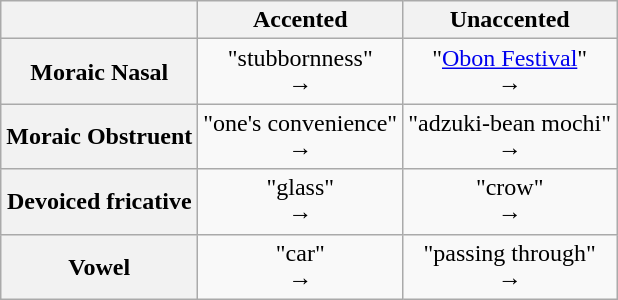<table class="wikitable" style="text-align:center;">
<tr>
<th></th>
<th>Accented</th>
<th>Unaccented</th>
</tr>
<tr>
<th>Moraic Nasal</th>
<td>  "stubbornness"<br> → </td>
<td>  "<a href='#'>Obon Festival</a>"<br> → </td>
</tr>
<tr>
<th>Moraic Obstruent</th>
<td>  "one's convenience"<br> → </td>
<td>  "adzuki-bean mochi"<br> → </td>
</tr>
<tr>
<th>Devoiced fricative</th>
<td>  "glass"<br> → </td>
<td>  "crow"<br> → </td>
</tr>
<tr>
<th>Vowel</th>
<td>  "car"<br> → </td>
<td>  "passing through"<br> → </td>
</tr>
</table>
